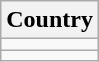<table class=wikitable>
<tr>
<th>Country</th>
</tr>
<tr>
<td></td>
</tr>
<tr>
<td></td>
</tr>
</table>
